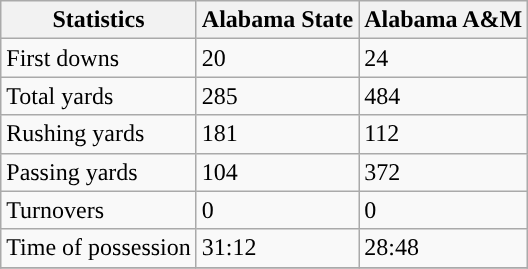<table class="wikitable">
<tr>
<th>Statistics</th>
<th>Alabama State</th>
<th>Alabama A&M</th>
</tr>
<tr>
<td>First downs</td>
<td>20</td>
<td>24</td>
</tr>
<tr>
<td>Total yards</td>
<td>285</td>
<td>484</td>
</tr>
<tr>
<td>Rushing yards</td>
<td>181</td>
<td>112</td>
</tr>
<tr>
<td>Passing yards</td>
<td>104</td>
<td>372</td>
</tr>
<tr>
<td>Turnovers</td>
<td>0</td>
<td>0</td>
</tr>
<tr>
<td>Time of possession</td>
<td>31:12</td>
<td>28:48</td>
</tr>
<tr>
</tr>
</table>
